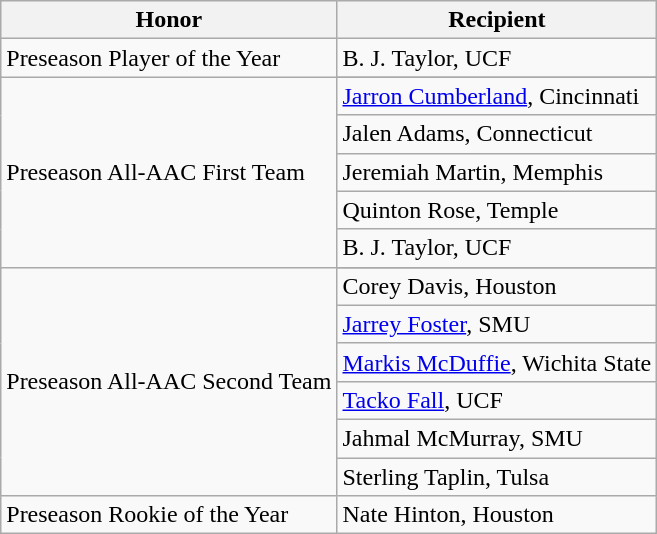<table class="wikitable" border="1">
<tr>
<th>Honor</th>
<th>Recipient</th>
</tr>
<tr>
<td>Preseason Player of the Year</td>
<td>B. J. Taylor, UCF</td>
</tr>
<tr>
<td rowspan="6" valign="middle">Preseason All-AAC First Team</td>
</tr>
<tr>
<td><a href='#'>Jarron Cumberland</a>, Cincinnati</td>
</tr>
<tr>
<td>Jalen Adams, Connecticut</td>
</tr>
<tr>
<td>Jeremiah Martin, Memphis</td>
</tr>
<tr>
<td>Quinton Rose, Temple</td>
</tr>
<tr>
<td>B. J. Taylor, UCF</td>
</tr>
<tr>
<td rowspan="7" valign="middle">Preseason All-AAC Second Team</td>
</tr>
<tr>
<td>Corey Davis, Houston</td>
</tr>
<tr>
<td><a href='#'>Jarrey Foster</a>, SMU</td>
</tr>
<tr>
<td><a href='#'>Markis McDuffie</a>, Wichita State</td>
</tr>
<tr>
<td><a href='#'>Tacko Fall</a>, UCF</td>
</tr>
<tr>
<td>Jahmal McMurray, SMU</td>
</tr>
<tr>
<td>Sterling Taplin, Tulsa</td>
</tr>
<tr>
<td>Preseason Rookie of the Year</td>
<td>Nate Hinton, Houston</td>
</tr>
</table>
